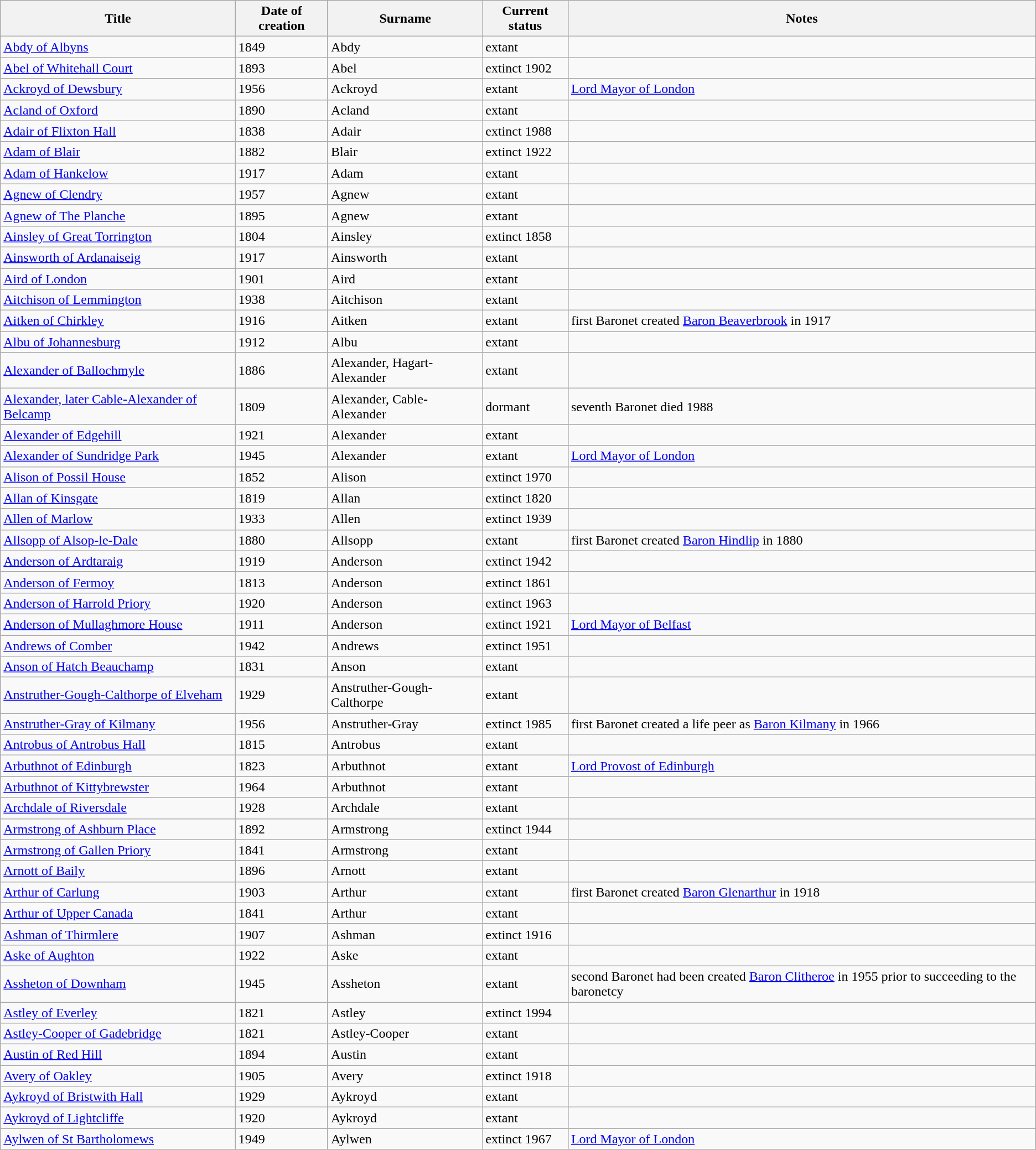<table class="wikitable">
<tr>
<th>Title</th>
<th>Date of creation</th>
<th>Surname</th>
<th>Current status</th>
<th>Notes</th>
</tr>
<tr>
<td><a href='#'>Abdy of Albyns</a></td>
<td>1849</td>
<td>Abdy</td>
<td>extant</td>
<td> </td>
</tr>
<tr>
<td><a href='#'>Abel of Whitehall Court</a></td>
<td>1893</td>
<td>Abel</td>
<td>extinct 1902</td>
<td> </td>
</tr>
<tr>
<td><a href='#'>Ackroyd of Dewsbury</a></td>
<td>1956</td>
<td>Ackroyd</td>
<td>extant</td>
<td><a href='#'>Lord Mayor of London</a></td>
</tr>
<tr>
<td><a href='#'>Acland of Oxford</a></td>
<td>1890</td>
<td>Acland</td>
<td>extant</td>
<td> </td>
</tr>
<tr>
<td><a href='#'>Adair of Flixton Hall</a></td>
<td>1838</td>
<td>Adair</td>
<td>extinct 1988</td>
<td> </td>
</tr>
<tr>
<td><a href='#'>Adam of Blair</a></td>
<td>1882</td>
<td>Blair</td>
<td>extinct 1922</td>
<td> </td>
</tr>
<tr>
<td><a href='#'>Adam of Hankelow</a></td>
<td>1917</td>
<td>Adam</td>
<td>extant</td>
<td> </td>
</tr>
<tr>
<td><a href='#'>Agnew of Clendry</a></td>
<td>1957</td>
<td>Agnew</td>
<td>extant</td>
<td> </td>
</tr>
<tr>
<td><a href='#'>Agnew of The Planche</a></td>
<td>1895</td>
<td>Agnew</td>
<td>extant</td>
<td> </td>
</tr>
<tr>
<td><a href='#'>Ainsley of Great Torrington</a></td>
<td>1804</td>
<td>Ainsley</td>
<td>extinct 1858</td>
<td> </td>
</tr>
<tr>
<td><a href='#'>Ainsworth of Ardanaiseig</a></td>
<td>1917</td>
<td>Ainsworth</td>
<td>extant</td>
<td> </td>
</tr>
<tr>
<td><a href='#'>Aird of London</a></td>
<td>1901</td>
<td>Aird</td>
<td>extant</td>
<td> </td>
</tr>
<tr>
<td><a href='#'>Aitchison of Lemmington</a></td>
<td>1938</td>
<td>Aitchison</td>
<td>extant</td>
<td> </td>
</tr>
<tr>
<td><a href='#'>Aitken of Chirkley</a></td>
<td>1916</td>
<td>Aitken</td>
<td>extant</td>
<td>first Baronet created <a href='#'>Baron Beaverbrook</a> in 1917</td>
</tr>
<tr>
<td><a href='#'>Albu of Johannesburg</a></td>
<td>1912</td>
<td>Albu</td>
<td>extant</td>
<td> </td>
</tr>
<tr>
<td><a href='#'>Alexander of Ballochmyle</a></td>
<td>1886</td>
<td>Alexander, Hagart-Alexander</td>
<td>extant</td>
<td></td>
</tr>
<tr>
<td><a href='#'>Alexander, later Cable-Alexander of Belcamp</a></td>
<td>1809</td>
<td>Alexander, Cable-Alexander</td>
<td>dormant</td>
<td>seventh Baronet died 1988</td>
</tr>
<tr>
<td><a href='#'>Alexander of Edgehill</a></td>
<td>1921</td>
<td>Alexander</td>
<td>extant</td>
<td></td>
</tr>
<tr>
<td><a href='#'>Alexander of Sundridge Park</a></td>
<td>1945</td>
<td>Alexander</td>
<td>extant</td>
<td><a href='#'>Lord Mayor of London</a></td>
</tr>
<tr>
<td><a href='#'>Alison of Possil House</a></td>
<td>1852</td>
<td>Alison</td>
<td>extinct 1970</td>
<td> </td>
</tr>
<tr>
<td><a href='#'>Allan of Kinsgate</a></td>
<td>1819</td>
<td>Allan</td>
<td>extinct 1820</td>
<td> </td>
</tr>
<tr>
<td><a href='#'>Allen of Marlow</a></td>
<td>1933</td>
<td>Allen</td>
<td>extinct 1939</td>
<td> </td>
</tr>
<tr>
<td><a href='#'>Allsopp of Alsop-le-Dale</a></td>
<td>1880</td>
<td>Allsopp</td>
<td>extant</td>
<td>first Baronet created <a href='#'>Baron Hindlip</a> in 1880</td>
</tr>
<tr>
<td><a href='#'>Anderson of Ardtaraig</a></td>
<td>1919</td>
<td>Anderson</td>
<td>extinct 1942</td>
<td> </td>
</tr>
<tr>
<td><a href='#'>Anderson of Fermoy</a></td>
<td>1813</td>
<td>Anderson</td>
<td>extinct 1861</td>
<td> </td>
</tr>
<tr>
<td><a href='#'>Anderson of Harrold Priory</a></td>
<td>1920</td>
<td>Anderson</td>
<td>extinct 1963</td>
<td> </td>
</tr>
<tr>
<td><a href='#'>Anderson of Mullaghmore House</a></td>
<td>1911</td>
<td>Anderson</td>
<td>extinct 1921</td>
<td><a href='#'>Lord Mayor of Belfast</a></td>
</tr>
<tr>
<td><a href='#'>Andrews of Comber</a></td>
<td>1942</td>
<td>Andrews</td>
<td>extinct 1951</td>
<td> </td>
</tr>
<tr>
<td><a href='#'>Anson of Hatch Beauchamp</a></td>
<td>1831</td>
<td>Anson</td>
<td>extant</td>
<td> </td>
</tr>
<tr>
<td><a href='#'>Anstruther-Gough-Calthorpe of Elveham</a></td>
<td>1929</td>
<td>Anstruther-Gough-Calthorpe</td>
<td>extant</td>
<td> </td>
</tr>
<tr>
<td><a href='#'>Anstruther-Gray of Kilmany</a></td>
<td>1956</td>
<td>Anstruther-Gray</td>
<td>extinct 1985</td>
<td>first Baronet created a life peer as <a href='#'>Baron Kilmany</a> in 1966</td>
</tr>
<tr>
<td><a href='#'>Antrobus of Antrobus Hall</a></td>
<td>1815</td>
<td>Antrobus</td>
<td>extant</td>
<td> </td>
</tr>
<tr>
<td><a href='#'>Arbuthnot of Edinburgh</a></td>
<td>1823</td>
<td>Arbuthnot</td>
<td>extant</td>
<td><a href='#'>Lord Provost of Edinburgh</a></td>
</tr>
<tr>
<td><a href='#'>Arbuthnot of Kittybrewster</a></td>
<td>1964</td>
<td>Arbuthnot</td>
<td>extant</td>
<td> </td>
</tr>
<tr>
<td><a href='#'>Archdale of Riversdale</a></td>
<td>1928</td>
<td>Archdale</td>
<td>extant</td>
<td> </td>
</tr>
<tr>
<td><a href='#'>Armstrong of Ashburn Place</a></td>
<td>1892</td>
<td>Armstrong</td>
<td>extinct 1944</td>
<td> </td>
</tr>
<tr>
<td><a href='#'>Armstrong of Gallen Priory</a></td>
<td>1841</td>
<td>Armstrong</td>
<td>extant</td>
<td> </td>
</tr>
<tr>
<td><a href='#'>Arnott of Baily</a></td>
<td>1896</td>
<td>Arnott</td>
<td>extant</td>
<td> </td>
</tr>
<tr>
<td><a href='#'>Arthur of Carlung</a></td>
<td>1903</td>
<td>Arthur</td>
<td>extant</td>
<td>first Baronet created <a href='#'>Baron Glenarthur</a> in 1918</td>
</tr>
<tr>
<td><a href='#'>Arthur of Upper Canada</a></td>
<td>1841</td>
<td>Arthur</td>
<td>extant</td>
<td> </td>
</tr>
<tr>
<td><a href='#'>Ashman of Thirmlere</a></td>
<td>1907</td>
<td>Ashman</td>
<td>extinct 1916</td>
<td> </td>
</tr>
<tr>
<td><a href='#'>Aske of Aughton</a></td>
<td>1922</td>
<td>Aske</td>
<td>extant</td>
<td> </td>
</tr>
<tr>
<td><a href='#'>Assheton of Downham</a></td>
<td>1945</td>
<td>Assheton</td>
<td>extant</td>
<td>second Baronet had been created <a href='#'>Baron Clitheroe</a> in 1955 prior to succeeding to the baronetcy</td>
</tr>
<tr>
<td><a href='#'>Astley of Everley</a></td>
<td>1821</td>
<td>Astley</td>
<td>extinct 1994</td>
<td> </td>
</tr>
<tr>
<td><a href='#'>Astley-Cooper of Gadebridge</a></td>
<td>1821</td>
<td>Astley-Cooper</td>
<td>extant</td>
<td> </td>
</tr>
<tr>
<td><a href='#'>Austin of Red Hill</a></td>
<td>1894</td>
<td>Austin</td>
<td>extant</td>
<td> </td>
</tr>
<tr>
<td><a href='#'>Avery of Oakley</a></td>
<td>1905</td>
<td>Avery</td>
<td>extinct 1918</td>
<td> </td>
</tr>
<tr>
<td><a href='#'>Aykroyd of Bristwith Hall</a></td>
<td>1929</td>
<td>Aykroyd</td>
<td>extant</td>
<td> </td>
</tr>
<tr>
<td><a href='#'>Aykroyd of Lightcliffe</a></td>
<td>1920</td>
<td>Aykroyd</td>
<td>extant</td>
<td> </td>
</tr>
<tr>
<td><a href='#'>Aylwen of St Bartholomews</a></td>
<td>1949</td>
<td>Aylwen</td>
<td>extinct 1967</td>
<td><a href='#'>Lord Mayor of London</a></td>
</tr>
</table>
